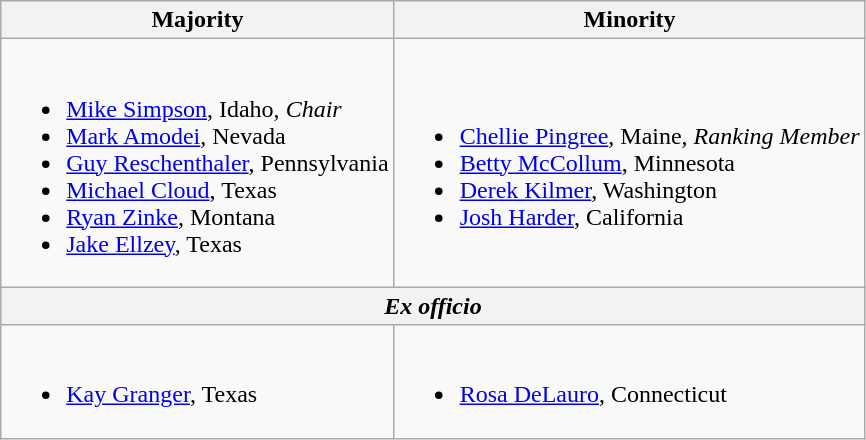<table class=wikitable>
<tr>
<th>Majority</th>
<th>Minority</th>
</tr>
<tr>
<td><br><ul><li><a href='#'>Mike Simpson</a>, Idaho, <em>Chair</em></li><li><a href='#'>Mark Amodei</a>, Nevada</li><li><a href='#'>Guy Reschenthaler</a>, Pennsylvania</li><li><a href='#'>Michael Cloud</a>, Texas</li><li><a href='#'>Ryan Zinke</a>, Montana</li><li><a href='#'>Jake Ellzey</a>, Texas</li></ul></td>
<td><br><ul><li><a href='#'>Chellie Pingree</a>, Maine, <em>Ranking Member</em></li><li><a href='#'>Betty McCollum</a>, Minnesota</li><li><a href='#'>Derek Kilmer</a>, Washington</li><li><a href='#'>Josh Harder</a>, California</li></ul></td>
</tr>
<tr>
<th colspan=2><em>Ex officio</em></th>
</tr>
<tr>
<td><br><ul><li><a href='#'>Kay Granger</a>, Texas</li></ul></td>
<td><br><ul><li><a href='#'>Rosa DeLauro</a>, Connecticut</li></ul></td>
</tr>
</table>
